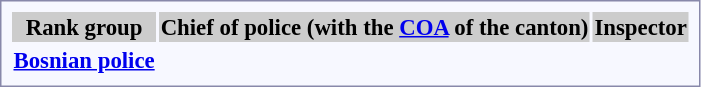<table style="border:1px solid #8888aa; background-color:#f7f8ff; padding:5px; font-size:95%; margin: 0px 12px 12px 0px;">
<tr style="background-color:#CCCCCC;">
<th>Rank group</th>
<th colspan=3>Chief of police (with the <a href='#'>COA</a> of the canton)</th>
<th colspan=4>Inspector</th>
</tr>
<tr style="text-align:center;">
<td rowspan=2> <strong><a href='#'>Bosnian police</a></strong></td>
<td></td>
<td></td>
<td></td>
<td></td>
<td></td>
<td></td>
<td></td>
</tr>
<tr style="text-align:center;">
<td></td>
<td></td>
<td></td>
<td></td>
<td></td>
<td></td>
<td></td>
</tr>
</table>
